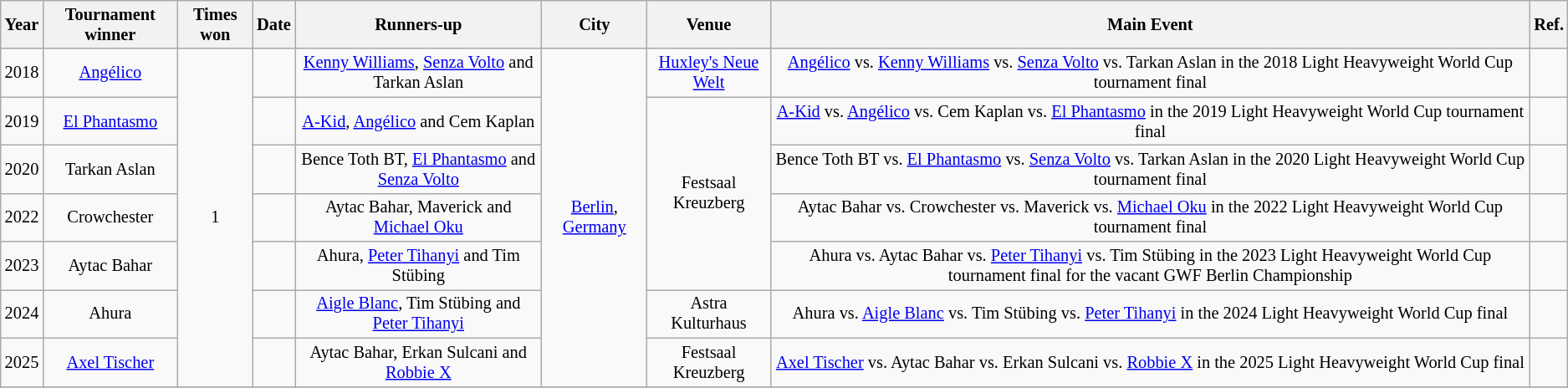<table class="sortable wikitable succession-box" style="font-size:85%; text-align:center;">
<tr>
<th>Year</th>
<th>Tournament winner</th>
<th>Times won</th>
<th>Date</th>
<th>Runners-up</th>
<th>City</th>
<th>Venue</th>
<th>Main Event</th>
<th>Ref.</th>
</tr>
<tr>
<td>2018</td>
<td><a href='#'>Angélico</a></td>
<td rowspan=7>1</td>
<td></td>
<td><a href='#'>Kenny Williams</a>, <a href='#'>Senza Volto</a> and Tarkan Aslan</td>
<td rowspan="7"><a href='#'>Berlin</a>, <a href='#'>Germany</a></td>
<td><a href='#'>Huxley's Neue Welt</a></td>
<td><a href='#'>Angélico</a> vs. <a href='#'>Kenny Williams</a> vs. <a href='#'>Senza Volto</a> vs. Tarkan Aslan in the 2018 Light Heavyweight World Cup tournament final</td>
<td></td>
</tr>
<tr>
<td>2019</td>
<td><a href='#'>El Phantasmo</a></td>
<td></td>
<td><a href='#'>A-Kid</a>, <a href='#'>Angélico</a> and Cem Kaplan</td>
<td rowspan="4">Festsaal Kreuzberg</td>
<td><a href='#'>A-Kid</a> vs. <a href='#'>Angélico</a> vs. Cem Kaplan vs. <a href='#'>El Phantasmo</a> in the 2019 Light Heavyweight World Cup tournament final</td>
<td></td>
</tr>
<tr>
<td>2020</td>
<td>Tarkan Aslan</td>
<td></td>
<td>Bence Toth BT, <a href='#'>El Phantasmo</a> and <a href='#'>Senza Volto</a></td>
<td>Bence Toth BT vs. <a href='#'>El Phantasmo</a> vs. <a href='#'>Senza Volto</a> vs. Tarkan Aslan in the 2020 Light Heavyweight World Cup tournament final</td>
<td></td>
</tr>
<tr>
<td>2022</td>
<td>Crowchester</td>
<td></td>
<td>Aytac Bahar, Maverick and <a href='#'>Michael Oku</a></td>
<td>Aytac Bahar vs. Crowchester vs. Maverick vs. <a href='#'>Michael Oku</a> in the 2022 Light Heavyweight World Cup tournament final</td>
<td></td>
</tr>
<tr>
<td>2023</td>
<td>Aytac Bahar</td>
<td></td>
<td>Ahura, <a href='#'>Peter Tihanyi</a> and Tim Stübing</td>
<td>Ahura vs. Aytac Bahar vs. <a href='#'>Peter Tihanyi</a> vs. Tim Stübing in the 2023 Light Heavyweight World Cup tournament final for the vacant GWF Berlin Championship</td>
<td></td>
</tr>
<tr>
<td>2024</td>
<td>Ahura</td>
<td></td>
<td><a href='#'>Aigle Blanc</a>, Tim Stübing and <a href='#'>Peter Tihanyi</a></td>
<td>Astra Kulturhaus</td>
<td>Ahura vs. <a href='#'>Aigle Blanc</a> vs. Tim Stübing vs. <a href='#'>Peter Tihanyi</a> in the 2024 Light Heavyweight World Cup final</td>
<td></td>
</tr>
<tr>
<td>2025</td>
<td><a href='#'>Axel Tischer</a></td>
<td></td>
<td>Aytac Bahar, Erkan Sulcani and <a href='#'>Robbie X</a></td>
<td>Festsaal Kreuzberg</td>
<td><a href='#'>Axel Tischer</a> vs. Aytac Bahar vs. Erkan Sulcani vs. <a href='#'>Robbie X</a> in the 2025 Light Heavyweight World Cup final</td>
<td></td>
</tr>
<tr>
</tr>
</table>
